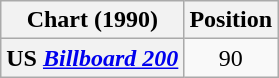<table class = "wikitable plainrowheaders" style="text-align:center">
<tr>
<th scope="col">Chart (1990)</th>
<th scope="col">Position</th>
</tr>
<tr>
<th scope="row">US <em><a href='#'>Billboard 200</a></em></th>
<td>90</td>
</tr>
</table>
